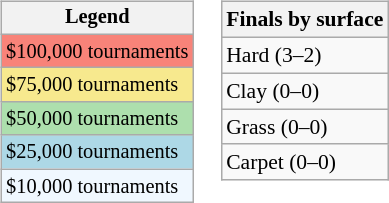<table>
<tr valign=top>
<td><br><table class=wikitable style="font-size:85%">
<tr>
<th>Legend</th>
</tr>
<tr style="background:#f88379;">
<td>$100,000 tournaments</td>
</tr>
<tr style="background:#f7e98e;">
<td>$75,000 tournaments</td>
</tr>
<tr style="background:#addfad;">
<td>$50,000 tournaments</td>
</tr>
<tr style="background:lightblue;">
<td>$25,000 tournaments</td>
</tr>
<tr style="background:#f0f8ff;">
<td>$10,000 tournaments</td>
</tr>
</table>
</td>
<td><br><table class=wikitable style="font-size:90%">
<tr>
<th>Finals by surface</th>
</tr>
<tr>
<td>Hard (3–2)</td>
</tr>
<tr>
<td>Clay (0–0)</td>
</tr>
<tr>
<td>Grass (0–0)</td>
</tr>
<tr>
<td>Carpet (0–0)</td>
</tr>
</table>
</td>
</tr>
</table>
